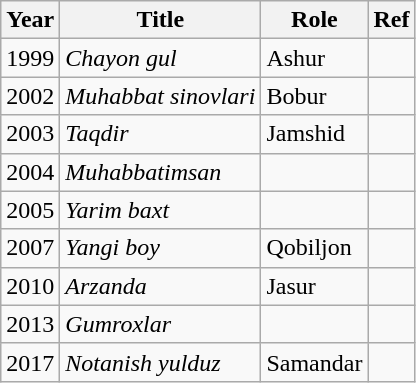<table class="wikitable sortable">
<tr>
<th>Year</th>
<th>Title</th>
<th>Role</th>
<th class = "unsortable">Ref</th>
</tr>
<tr>
<td rowspan=1>1999</td>
<td><em>Chayon gul</em></td>
<td>Ashur</td>
<td></td>
</tr>
<tr>
<td>2002</td>
<td><em>Muhabbat sinovlari</em></td>
<td>Bobur</td>
<td></td>
</tr>
<tr>
<td>2003</td>
<td><em>Taqdir</em></td>
<td>Jamshid</td>
<td></td>
</tr>
<tr>
<td>2004</td>
<td><em>Muhabbatimsan</em></td>
<td></td>
<td></td>
</tr>
<tr>
<td>2005</td>
<td><em>Yarim baxt</em></td>
<td></td>
<td></td>
</tr>
<tr>
<td>2007</td>
<td><em>Yangi boy</em></td>
<td>Qobiljon</td>
<td></td>
</tr>
<tr>
<td>2010</td>
<td><em>Arzanda</em></td>
<td>Jasur</td>
<td></td>
</tr>
<tr>
<td>2013</td>
<td><em>Gumroxlar</em></td>
<td></td>
<td></td>
</tr>
<tr>
<td>2017</td>
<td><em>Notanish yulduz</em></td>
<td>Samandar</td>
<td></td>
</tr>
</table>
